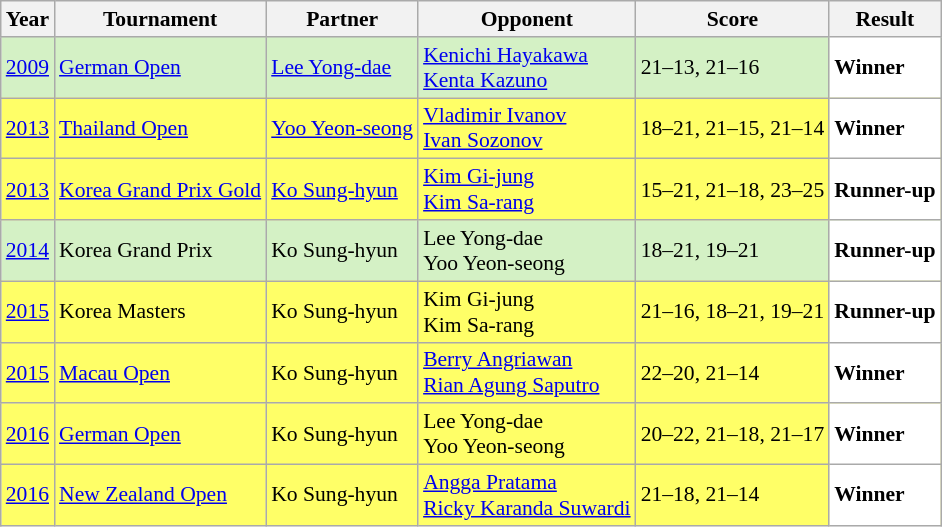<table class="sortable wikitable" style="font-size: 90%;">
<tr>
<th>Year</th>
<th>Tournament</th>
<th>Partner</th>
<th>Opponent</th>
<th>Score</th>
<th>Result</th>
</tr>
<tr style="background:#D4F1C5">
<td align="center"><a href='#'>2009</a></td>
<td align="left"><a href='#'>German Open</a></td>
<td align="left"> <a href='#'>Lee Yong-dae</a></td>
<td align="left"> <a href='#'>Kenichi Hayakawa</a> <br>  <a href='#'>Kenta Kazuno</a></td>
<td align="left">21–13, 21–16</td>
<td style="text-align:left; background:white"> <strong>Winner</strong></td>
</tr>
<tr style="background:#FFFF67">
<td align="center"><a href='#'>2013</a></td>
<td align="left"><a href='#'>Thailand Open</a></td>
<td align="left"> <a href='#'>Yoo Yeon-seong</a></td>
<td align="left"> <a href='#'>Vladimir Ivanov</a> <br>  <a href='#'>Ivan Sozonov</a></td>
<td align="left">18–21, 21–15, 21–14</td>
<td style="text-align:left; background:white"> <strong>Winner</strong></td>
</tr>
<tr style="background:#FFFF67">
<td align="center"><a href='#'>2013</a></td>
<td align="left"><a href='#'>Korea Grand Prix Gold</a></td>
<td align="left"> <a href='#'>Ko Sung-hyun</a></td>
<td align="left"> <a href='#'>Kim Gi-jung</a> <br>  <a href='#'>Kim Sa-rang</a></td>
<td align="left">15–21, 21–18, 23–25</td>
<td style="text-align:left; background:white"> <strong>Runner-up</strong></td>
</tr>
<tr style="background:#D4F1C5">
<td align="center"><a href='#'>2014</a></td>
<td align="left">Korea Grand Prix</td>
<td align="left"> Ko Sung-hyun</td>
<td align="left"> Lee Yong-dae <br>  Yoo Yeon-seong</td>
<td align="left">18–21, 19–21</td>
<td style="text-align:left; background:white"> <strong>Runner-up</strong></td>
</tr>
<tr style="background:#FFFF67">
<td align="center"><a href='#'>2015</a></td>
<td align="left">Korea Masters</td>
<td align="left"> Ko Sung-hyun</td>
<td align="left"> Kim Gi-jung <br>  Kim Sa-rang</td>
<td align="left">21–16, 18–21, 19–21</td>
<td style="text-align:left; background:white"> <strong>Runner-up</strong></td>
</tr>
<tr style="background:#FFFF67">
<td align="center"><a href='#'>2015</a></td>
<td align="left"><a href='#'>Macau Open</a></td>
<td align="left"> Ko Sung-hyun</td>
<td align="left"> <a href='#'>Berry Angriawan</a> <br>  <a href='#'>Rian Agung Saputro</a></td>
<td align="left">22–20, 21–14</td>
<td style="text-align:left; background:white"> <strong>Winner</strong></td>
</tr>
<tr style="background:#FFFF67">
<td align="center"><a href='#'>2016</a></td>
<td align="left"><a href='#'>German Open</a></td>
<td align="left"> Ko Sung-hyun</td>
<td align="left"> Lee Yong-dae <br>  Yoo Yeon-seong</td>
<td align="left">20–22, 21–18, 21–17</td>
<td style="text-align:left; background:white"> <strong>Winner</strong></td>
</tr>
<tr style="background:#FFFF67">
<td align="center"><a href='#'>2016</a></td>
<td align="left"><a href='#'>New Zealand Open</a></td>
<td align="left"> Ko Sung-hyun</td>
<td align="left"> <a href='#'>Angga Pratama</a> <br>  <a href='#'>Ricky Karanda Suwardi</a></td>
<td align="left">21–18, 21–14</td>
<td style="text-align:left; background:white"> <strong>Winner</strong></td>
</tr>
</table>
